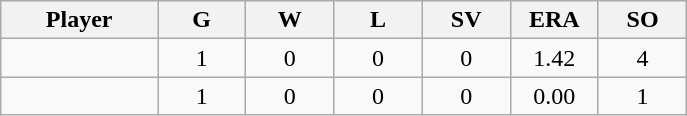<table class="wikitable sortable">
<tr>
<th bgcolor="#DDDDFF" width="16%">Player</th>
<th bgcolor="#DDDDFF" width="9%">G</th>
<th bgcolor="#DDDDFF" width="9%">W</th>
<th bgcolor="#DDDDFF" width="9%">L</th>
<th bgcolor="#DDDDFF" width="9%">SV</th>
<th bgcolor="#DDDDFF" width="9%">ERA</th>
<th bgcolor="#DDDDFF" width="9%">SO</th>
</tr>
<tr align="center">
<td></td>
<td>1</td>
<td>0</td>
<td>0</td>
<td>0</td>
<td>1.42</td>
<td>4</td>
</tr>
<tr align="center">
<td></td>
<td>1</td>
<td>0</td>
<td>0</td>
<td>0</td>
<td>0.00</td>
<td>1</td>
</tr>
</table>
